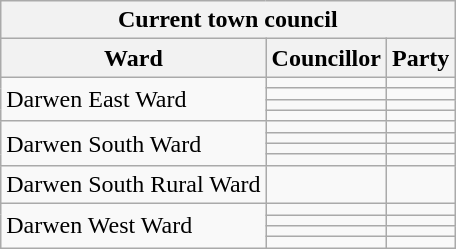<table class="wikitable sortable">
<tr>
<th colspan="4">Current town council</th>
</tr>
<tr>
<th>Ward</th>
<th>Councillor</th>
<th colspan="2">Party</th>
</tr>
<tr>
<td rowspan="4">Darwen East Ward</td>
<td></td>
<td></td>
</tr>
<tr>
<td></td>
<td></td>
</tr>
<tr>
<td></td>
<td></td>
</tr>
<tr>
<td></td>
<td></td>
</tr>
<tr>
<td rowspan="4">Darwen South Ward</td>
<td></td>
<td></td>
</tr>
<tr>
<td></td>
<td></td>
</tr>
<tr>
<td></td>
<td></td>
</tr>
<tr>
<td></td>
<td></td>
</tr>
<tr>
<td>Darwen South Rural Ward</td>
<td></td>
<td></td>
</tr>
<tr>
<td rowspan="4">Darwen West Ward</td>
<td></td>
<td></td>
</tr>
<tr>
<td></td>
<td></td>
</tr>
<tr>
<td></td>
<td></td>
</tr>
<tr>
<td></td>
<td></td>
</tr>
</table>
